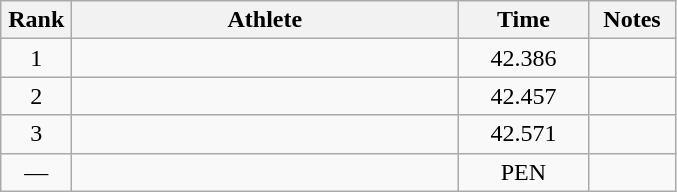<table class=wikitable style="text-align:center">
<tr>
<th width=40>Rank</th>
<th width=250>Athlete</th>
<th width=80>Time</th>
<th width=50>Notes</th>
</tr>
<tr>
<td>1</td>
<td align=left></td>
<td>42.386</td>
<td></td>
</tr>
<tr>
<td>2</td>
<td align=left></td>
<td>42.457</td>
<td></td>
</tr>
<tr>
<td>3</td>
<td align=left></td>
<td>42.571</td>
<td></td>
</tr>
<tr>
<td>—</td>
<td align=left></td>
<td>PEN</td>
<td></td>
</tr>
</table>
